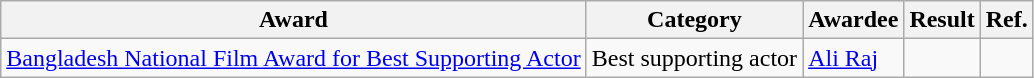<table class="wikitable">
<tr>
<th>Award</th>
<th>Category</th>
<th>Awardee</th>
<th>Result</th>
<th>Ref.</th>
</tr>
<tr>
<td><a href='#'>Bangladesh National Film Award for Best Supporting Actor</a></td>
<td>Best supporting actor</td>
<td><a href='#'>Ali Raj</a></td>
<td></td>
<td></td>
</tr>
</table>
